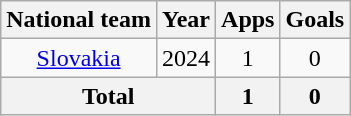<table class="wikitable" style="text-align: center;">
<tr>
<th>National team</th>
<th>Year</th>
<th>Apps</th>
<th>Goals</th>
</tr>
<tr>
<td><a href='#'>Slovakia</a></td>
<td>2024</td>
<td>1</td>
<td>0</td>
</tr>
<tr>
<th colspan="2">Total</th>
<th>1</th>
<th>0</th>
</tr>
</table>
